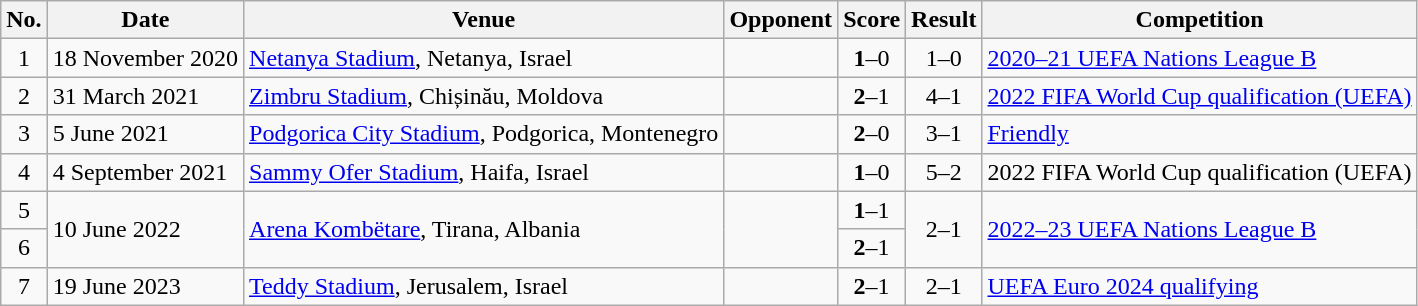<table class="wikitable sortable">
<tr>
<th scope="col">No.</th>
<th scope="col">Date</th>
<th scope="col">Venue</th>
<th scope="col">Opponent</th>
<th scope="col">Score</th>
<th scope="col">Result</th>
<th scope="col">Competition</th>
</tr>
<tr>
<td style="text-align:center">1</td>
<td>18 November 2020</td>
<td><a href='#'>Netanya Stadium</a>, Netanya, Israel</td>
<td></td>
<td style="text-align:center"><strong>1</strong>–0</td>
<td style="text-align:center">1–0</td>
<td><a href='#'>2020–21 UEFA Nations League B</a></td>
</tr>
<tr>
<td style="text-align:center">2</td>
<td>31 March 2021</td>
<td><a href='#'>Zimbru Stadium</a>, Chișinău, Moldova</td>
<td></td>
<td style="text-align:center"><strong>2</strong>–1</td>
<td style="text-align:center">4–1</td>
<td><a href='#'>2022 FIFA World Cup qualification (UEFA)</a></td>
</tr>
<tr>
<td style="text-align:center">3</td>
<td>5 June 2021</td>
<td><a href='#'>Podgorica City Stadium</a>, Podgorica, Montenegro</td>
<td></td>
<td style="text-align:center"><strong>2</strong>–0</td>
<td style="text-align:center">3–1</td>
<td><a href='#'>Friendly</a></td>
</tr>
<tr>
<td style="text-align:center">4</td>
<td>4 September 2021</td>
<td><a href='#'>Sammy Ofer Stadium</a>, Haifa, Israel</td>
<td></td>
<td style="text-align:center"><strong>1</strong>–0</td>
<td style="text-align:center">5–2</td>
<td>2022 FIFA World Cup qualification (UEFA)</td>
</tr>
<tr>
<td style="text-align:center">5</td>
<td rowspan="2">10 June 2022</td>
<td rowspan="2"><a href='#'>Arena Kombëtare</a>, Tirana, Albania</td>
<td rowspan="2"></td>
<td style="text-align:center"><strong>1</strong>–1</td>
<td rowspan="2" style="text-align:center;">2–1</td>
<td rowspan="2"><a href='#'>2022–23 UEFA Nations League B</a></td>
</tr>
<tr>
<td style="text-align:center">6</td>
<td style="text-align:center"><strong>2</strong>–1</td>
</tr>
<tr>
<td style="text-align:center">7</td>
<td>19 June 2023</td>
<td><a href='#'>Teddy Stadium</a>, Jerusalem, Israel</td>
<td></td>
<td style="text-align:center"><strong>2</strong>–1</td>
<td style="text-align:center">2–1</td>
<td><a href='#'>UEFA Euro 2024 qualifying</a></td>
</tr>
</table>
